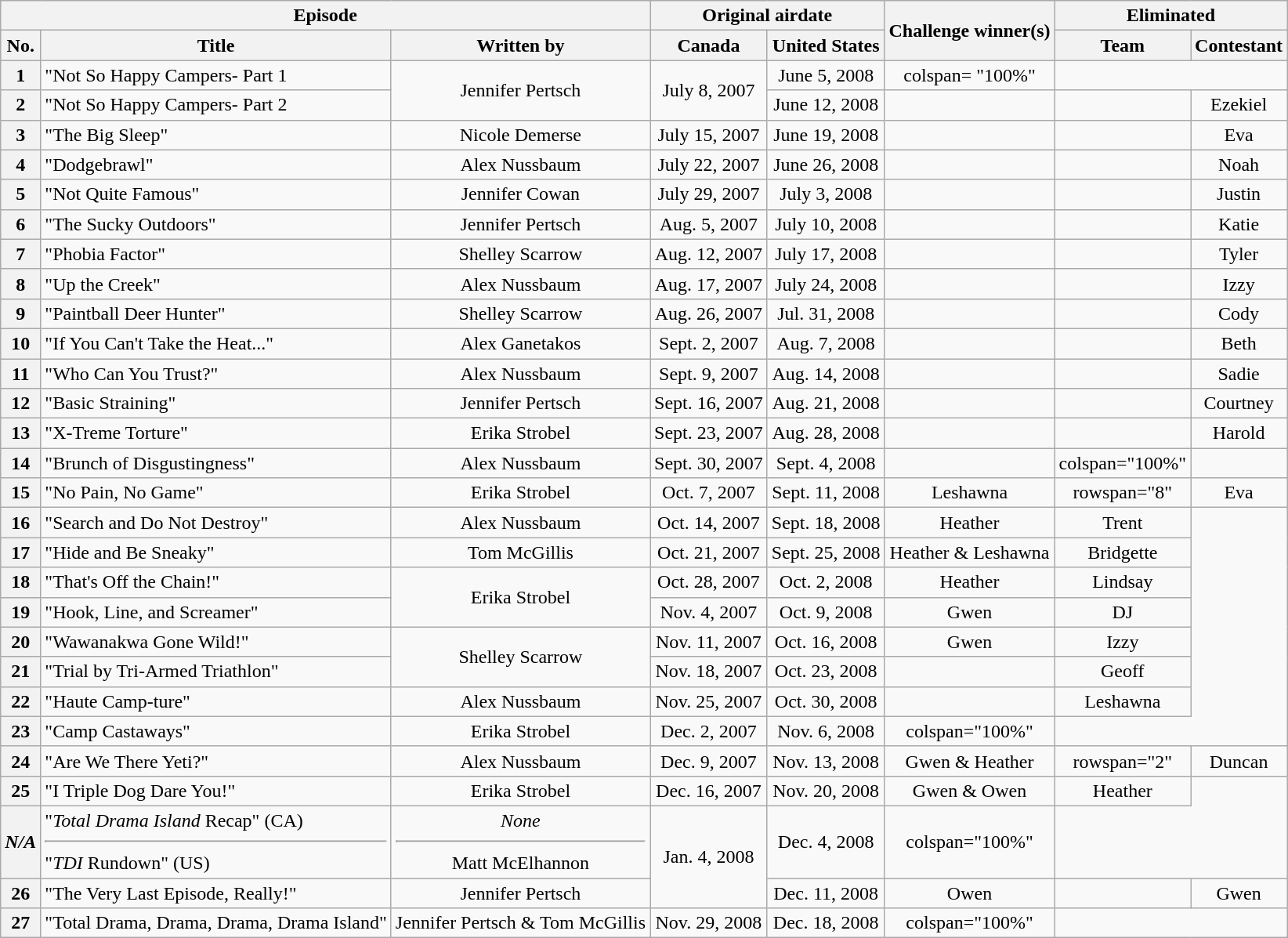<table class="wikitable" style="text-align:center; width:auto;" align="center">
<tr>
<th colspan="3">Episode</th>
<th colspan="2">Original airdate</th>
<th rowspan="2">Challenge winner(s)</th>
<th colspan="2">Eliminated</th>
</tr>
<tr>
<th>No.</th>
<th>Title</th>
<th>Written by</th>
<th>Canada</th>
<th>United States</th>
<th>Team</th>
<th>Contestant</th>
</tr>
<tr>
<th>1</th>
<td align="left">"Not So Happy Campers- Part 1</td>
<td rowspan="2">Jennifer Pertsch</td>
<td rowspan="2">July 8, 2007</td>
<td>June 5, 2008</td>
<td>colspan= "100%" </td>
</tr>
<tr>
<th>2</th>
<td align="left">"Not So Happy Campers- Part 2</td>
<td>June 12, 2008</td>
<td></td>
<td></td>
<td>Ezekiel</td>
</tr>
<tr>
<th>3</th>
<td align="left">"The Big Sleep"</td>
<td>Nicole Demerse</td>
<td>July 15, 2007</td>
<td>June 19, 2008</td>
<td></td>
<td></td>
<td>Eva</td>
</tr>
<tr>
<th>4</th>
<td align="left">"Dodgebrawl"</td>
<td>Alex Nussbaum</td>
<td>July 22, 2007</td>
<td>June 26, 2008</td>
<td></td>
<td></td>
<td>Noah</td>
</tr>
<tr>
<th>5</th>
<td align="left">"Not Quite Famous"</td>
<td>Jennifer Cowan</td>
<td>July 29, 2007</td>
<td>July 3, 2008</td>
<td></td>
<td></td>
<td>Justin</td>
</tr>
<tr>
<th>6</th>
<td align="left">"The Sucky Outdoors"</td>
<td>Jennifer Pertsch</td>
<td>Aug. 5, 2007</td>
<td>July 10, 2008</td>
<td></td>
<td></td>
<td>Katie</td>
</tr>
<tr>
<th>7</th>
<td align="left">"Phobia Factor"</td>
<td>Shelley Scarrow</td>
<td>Aug. 12, 2007</td>
<td>July 17, 2008</td>
<td></td>
<td></td>
<td>Tyler</td>
</tr>
<tr>
<th>8</th>
<td align="left">"Up the Creek"</td>
<td>Alex Nussbaum</td>
<td>Aug. 17, 2007</td>
<td>July 24, 2008</td>
<td></td>
<td></td>
<td>Izzy</td>
</tr>
<tr>
<th>9</th>
<td align="left">"Paintball Deer Hunter"</td>
<td>Shelley Scarrow</td>
<td>Aug. 26, 2007</td>
<td>Jul. 31, 2008</td>
<td></td>
<td></td>
<td>Cody</td>
</tr>
<tr>
<th>10</th>
<td align="left">"If You Can't Take the Heat..."</td>
<td>Alex Ganetakos</td>
<td>Sept. 2, 2007</td>
<td>Aug. 7, 2008</td>
<td></td>
<td></td>
<td>Beth</td>
</tr>
<tr>
<th>11</th>
<td align="left">"Who Can You Trust?"</td>
<td>Alex Nussbaum</td>
<td>Sept. 9, 2007</td>
<td>Aug. 14, 2008</td>
<td></td>
<td></td>
<td>Sadie</td>
</tr>
<tr>
<th>12</th>
<td align="left">"Basic Straining"</td>
<td>Jennifer Pertsch</td>
<td>Sept. 16, 2007</td>
<td>Aug. 21, 2008</td>
<td></td>
<td></td>
<td>Courtney</td>
</tr>
<tr>
<th>13</th>
<td align="left">"X-Treme Torture"</td>
<td>Erika Strobel</td>
<td>Sept. 23, 2007</td>
<td>Aug. 28, 2008</td>
<td></td>
<td></td>
<td>Harold</td>
</tr>
<tr>
<th>14</th>
<td align="left">"Brunch of Disgustingness"</td>
<td>Alex Nussbaum</td>
<td>Sept. 30, 2007</td>
<td>Sept. 4, 2008</td>
<td><br></td>
<td>colspan="100%" </td>
</tr>
<tr>
<th>15</th>
<td align="left">"No Pain, No Game"</td>
<td>Erika Strobel</td>
<td>Oct. 7, 2007</td>
<td>Sept. 11, 2008</td>
<td>Leshawna</td>
<td>rowspan="8" </td>
<td>Eva</td>
</tr>
<tr>
<th>16</th>
<td align="left">"Search and Do Not Destroy"</td>
<td>Alex Nussbaum</td>
<td>Oct. 14, 2007</td>
<td>Sept. 18, 2008</td>
<td>Heather</td>
<td>Trent</td>
</tr>
<tr>
<th>17</th>
<td align="left">"Hide and Be Sneaky"</td>
<td>Tom McGillis</td>
<td>Oct. 21, 2007</td>
<td>Sept. 25, 2008</td>
<td>Heather & Leshawna</td>
<td>Bridgette</td>
</tr>
<tr>
<th>18</th>
<td align="left">"That's Off the Chain!"</td>
<td rowspan="2">Erika Strobel</td>
<td>Oct. 28, 2007</td>
<td>Oct. 2, 2008</td>
<td>Heather</td>
<td>Lindsay</td>
</tr>
<tr>
<th>19</th>
<td align="left">"Hook, Line, and Screamer"</td>
<td>Nov. 4, 2007</td>
<td>Oct. 9, 2008</td>
<td>Gwen</td>
<td>DJ</td>
</tr>
<tr>
<th>20</th>
<td align="left">"Wawanakwa Gone Wild!"</td>
<td rowspan="2">Shelley Scarrow</td>
<td>Nov. 11, 2007</td>
<td>Oct. 16, 2008</td>
<td>Gwen</td>
<td>Izzy</td>
</tr>
<tr>
<th>21</th>
<td align="left">"Trial by Tri-Armed Triathlon"</td>
<td>Nov. 18, 2007</td>
<td>Oct. 23, 2008</td>
<td></td>
<td>Geoff</td>
</tr>
<tr>
<th>22</th>
<td align="left">"Haute Camp-ture"</td>
<td>Alex Nussbaum</td>
<td>Nov. 25, 2007</td>
<td>Oct. 30, 2008</td>
<td></td>
<td>Leshawna</td>
</tr>
<tr>
<th>23</th>
<td align="left">"Camp Castaways"</td>
<td>Erika Strobel</td>
<td>Dec. 2, 2007</td>
<td>Nov. 6, 2008</td>
<td>colspan="100%" </td>
</tr>
<tr>
<th>24</th>
<td align="left">"Are We There Yeti?"</td>
<td>Alex Nussbaum</td>
<td>Dec. 9, 2007</td>
<td>Nov. 13, 2008</td>
<td>Gwen & Heather</td>
<td>rowspan="2" </td>
<td>Duncan</td>
</tr>
<tr>
<th>25</th>
<td align="left">"I Triple Dog Dare You!"</td>
<td>Erika Strobel</td>
<td>Dec. 16, 2007</td>
<td>Nov. 20, 2008</td>
<td>Gwen & Owen</td>
<td>Heather</td>
</tr>
<tr>
<th><em>N/A</em></th>
<td align="left">"<em>Total Drama Island</em> Recap" (CA) <hr> "<em>TDI</em> Rundown" (US)</td>
<td><em>None</em> <hr> Matt McElhannon</td>
<td rowspan="2">Jan. 4, 2008</td>
<td>Dec. 4, 2008</td>
<td>colspan="100%" </td>
</tr>
<tr>
<th>26</th>
<td align="left">"The Very Last Episode, Really!"</td>
<td>Jennifer Pertsch</td>
<td>Dec. 11, 2008</td>
<td>Owen</td>
<td></td>
<td>Gwen</td>
</tr>
<tr>
<th>27</th>
<td align="left">"Total Drama, Drama, Drama, Drama Island"</td>
<td>Jennifer Pertsch & Tom McGillis</td>
<td>Nov. 29, 2008</td>
<td>Dec. 18, 2008</td>
<td>colspan="100%" </td>
</tr>
</table>
